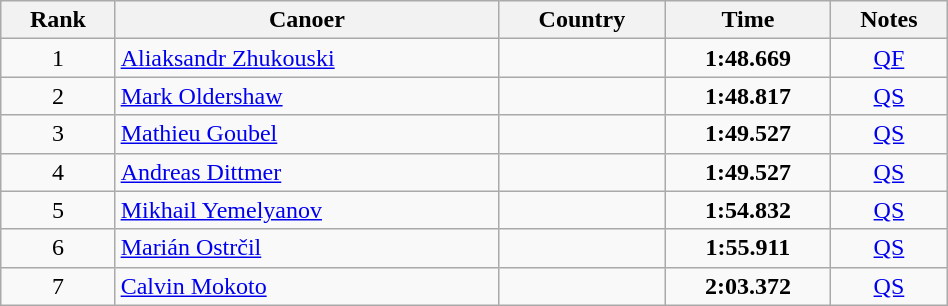<table class="wikitable sortable" width=50% style="text-align:center">
<tr>
<th>Rank</th>
<th>Canoer</th>
<th>Country</th>
<th>Time</th>
<th>Notes</th>
</tr>
<tr>
<td>1</td>
<td align=left><a href='#'>Aliaksandr Zhukouski</a></td>
<td align=left></td>
<td><strong>1:48.669</strong></td>
<td><a href='#'>QF</a></td>
</tr>
<tr>
<td>2</td>
<td align=left><a href='#'>Mark Oldershaw</a></td>
<td align=left></td>
<td><strong>1:48.817</strong></td>
<td><a href='#'>QS</a></td>
</tr>
<tr>
<td>3</td>
<td align=left><a href='#'>Mathieu Goubel</a></td>
<td align=left></td>
<td><strong>1:49.527</strong></td>
<td><a href='#'>QS</a></td>
</tr>
<tr>
<td>4</td>
<td align=left><a href='#'>Andreas Dittmer</a></td>
<td align=left></td>
<td><strong>1:49.527</strong></td>
<td><a href='#'>QS</a></td>
</tr>
<tr>
<td>5</td>
<td align=left><a href='#'>Mikhail Yemelyanov</a></td>
<td align=left></td>
<td><strong>1:54.832</strong></td>
<td><a href='#'>QS</a></td>
</tr>
<tr>
<td>6</td>
<td align=left><a href='#'>Marián Ostrčil</a></td>
<td align=left></td>
<td><strong>1:55.911</strong></td>
<td><a href='#'>QS</a></td>
</tr>
<tr>
<td>7</td>
<td align=left><a href='#'>Calvin Mokoto</a></td>
<td align=left></td>
<td><strong>2:03.372</strong></td>
<td><a href='#'>QS</a></td>
</tr>
</table>
